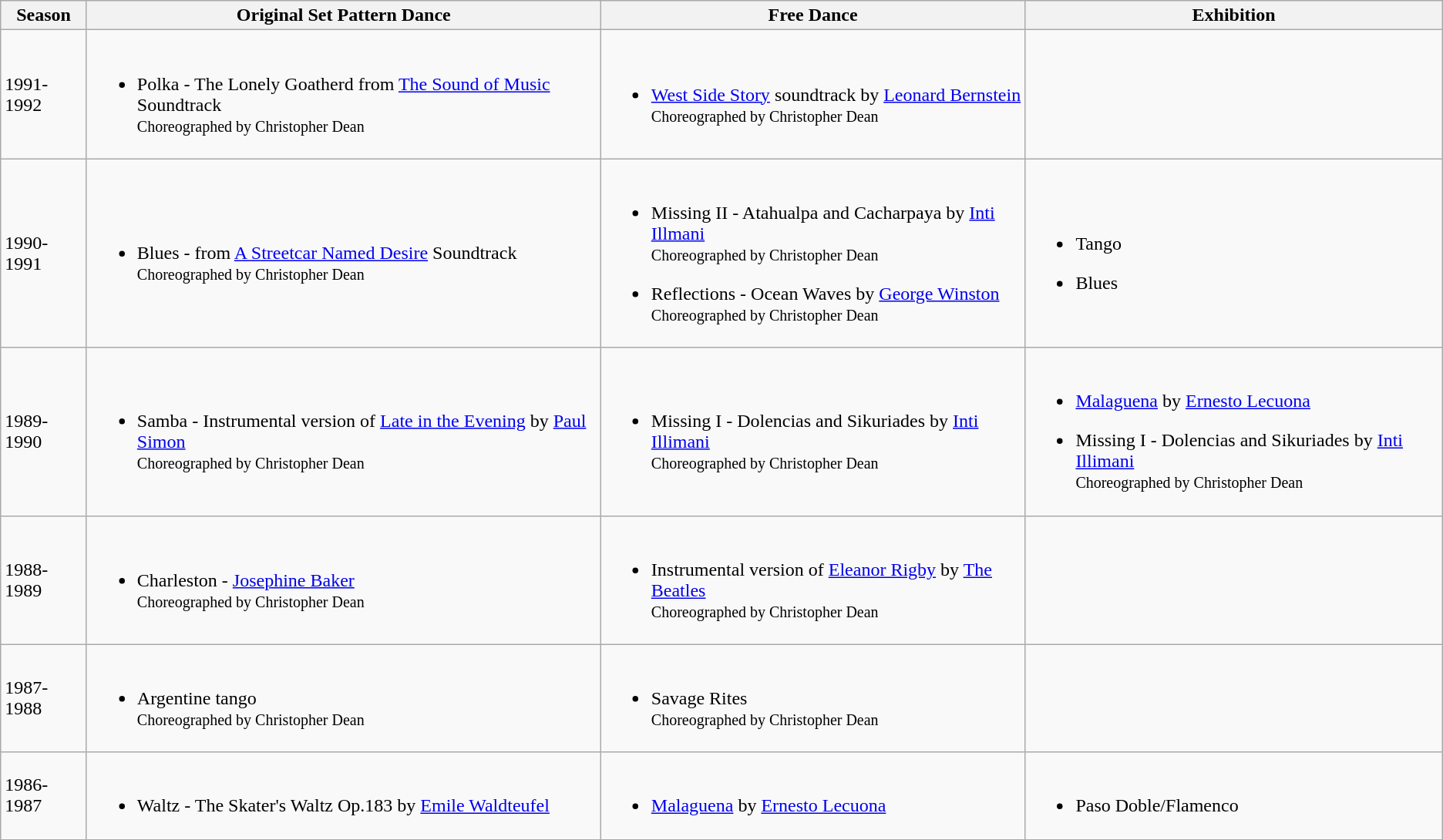<table class="wikitable">
<tr>
<th>Season</th>
<th>Original Set Pattern Dance</th>
<th>Free Dance</th>
<th>Exhibition</th>
</tr>
<tr>
<td>1991-1992</td>
<td><br><ul><li>Polka - The Lonely Goatherd from <a href='#'>The Sound of Music</a> Soundtrack <br><small>Choreographed by Christopher Dean</small></li></ul></td>
<td><br><ul><li><a href='#'>West Side Story</a> soundtrack by <a href='#'>Leonard Bernstein</a> <br><small>Choreographed by Christopher Dean</small></li></ul></td>
</tr>
<tr>
<td>1990-1991</td>
<td><br><ul><li>Blues - from <a href='#'>A Streetcar Named Desire</a> Soundtrack <br><small>Choreographed by Christopher Dean</small></li></ul></td>
<td><br><ul><li>Missing II - Atahualpa and Cacharpaya by <a href='#'>Inti Illmani</a> <br><small>Choreographed by Christopher Dean</small></li></ul><ul><li>Reflections - Ocean Waves by <a href='#'>George Winston</a> <br><small>Choreographed by Christopher Dean</small></li></ul></td>
<td><br><ul><li>Tango</li></ul><ul><li>Blues</li></ul></td>
</tr>
<tr>
<td>1989-1990</td>
<td><br><ul><li>Samba - Instrumental version of <a href='#'>Late in the Evening</a> by <a href='#'>Paul Simon</a> <br><small>Choreographed by Christopher Dean</small></li></ul></td>
<td><br><ul><li>Missing I - Dolencias and Sikuriades by <a href='#'>Inti Illimani</a> <br><small>Choreographed by Christopher Dean</small></li></ul></td>
<td><br><ul><li><a href='#'>Malaguena</a> by <a href='#'>Ernesto Lecuona</a></li></ul><ul><li>Missing I - Dolencias and Sikuriades by <a href='#'>Inti Illimani</a> <br><small>Choreographed by Christopher Dean</small></li></ul></td>
</tr>
<tr>
<td>1988-1989</td>
<td><br><ul><li>Charleston - <a href='#'>Josephine Baker</a> <br><small>Choreographed by Christopher Dean</small></li></ul></td>
<td><br><ul><li>Instrumental version of <a href='#'>Eleanor Rigby</a> by <a href='#'>The Beatles</a> <br><small>Choreographed by Christopher Dean</small></li></ul></td>
<td></td>
</tr>
<tr>
<td>1987-1988</td>
<td><br><ul><li>Argentine tango <br><small>Choreographed by Christopher Dean</small></li></ul></td>
<td><br><ul><li>Savage Rites <br><small>Choreographed by Christopher Dean</small></li></ul></td>
<td></td>
</tr>
<tr>
<td>1986-1987</td>
<td><br><ul><li>Waltz - The Skater's Waltz Op.183 by <a href='#'>Emile Waldteufel</a></li></ul></td>
<td><br><ul><li><a href='#'>Malaguena</a> by <a href='#'>Ernesto Lecuona</a></li></ul></td>
<td><br><ul><li>Paso Doble/Flamenco</li></ul></td>
</tr>
</table>
